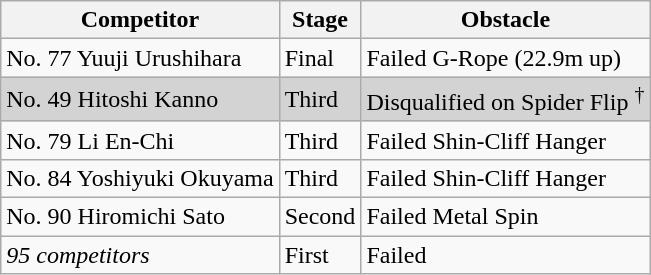<table class="wikitable">
<tr>
<th>Competitor</th>
<th>Stage</th>
<th>Obstacle</th>
</tr>
<tr>
<td>No. 77 Yuuji Urushihara</td>
<td>Final</td>
<td>Failed G-Rope (22.9m up)</td>
</tr>
<tr bgcolor="lightgray">
<td>No. 49 Hitoshi Kanno</td>
<td>Third</td>
<td>Disqualified on Spider Flip <sup>†</sup></td>
</tr>
<tr>
<td>No. 79 Li En-Chi</td>
<td>Third</td>
<td>Failed Shin-Cliff Hanger</td>
</tr>
<tr>
<td>No. 84 Yoshiyuki Okuyama</td>
<td>Third</td>
<td>Failed Shin-Cliff Hanger</td>
</tr>
<tr>
<td>No. 90 Hiromichi Sato</td>
<td>Second</td>
<td>Failed Metal Spin</td>
</tr>
<tr>
<td><em>95 competitors</em></td>
<td>First</td>
<td>Failed</td>
</tr>
</table>
